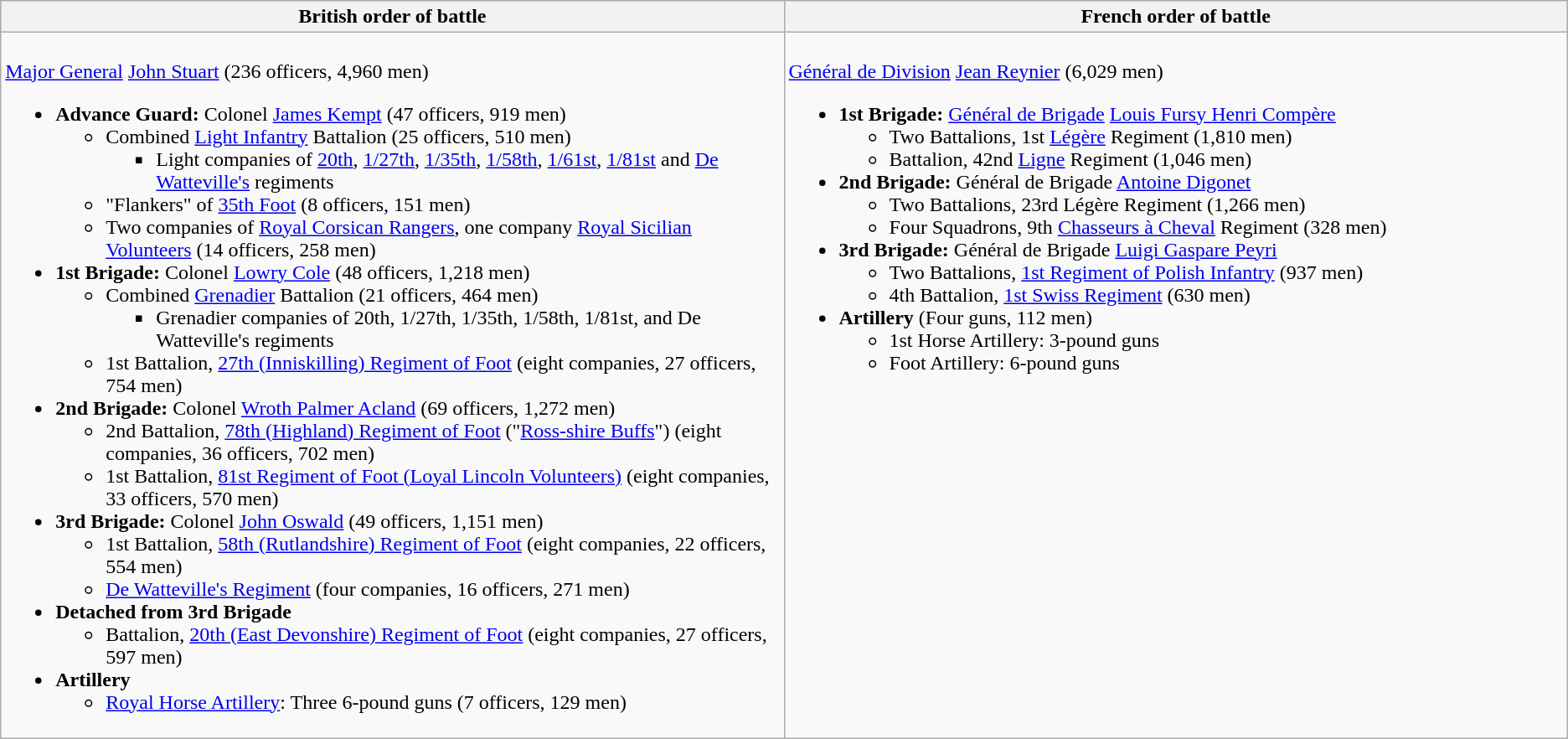<table class="wikitable">
<tr>
<th>British order of battle</th>
<th>French order of battle</th>
</tr>
<tr>
<td valign="top" style="width:50%"><br><a href='#'>Major General</a> <a href='#'>John Stuart</a> (236 officers, 4,960 men)<ul><li><strong>Advance Guard:</strong> Colonel <a href='#'>James Kempt</a> (47 officers, 919 men)<ul><li>Combined <a href='#'>Light Infantry</a> Battalion (25 officers, 510 men)<ul><li>Light companies of <a href='#'>20th</a>, <a href='#'>1/27th</a>, <a href='#'>1/35th</a>, <a href='#'>1/58th</a>, <a href='#'>1/61st</a>, <a href='#'>1/81st</a> and <a href='#'>De Watteville's</a> regiments</li></ul></li><li>"Flankers" of <a href='#'>35th Foot</a> (8 officers, 151 men)</li><li>Two companies of <a href='#'>Royal Corsican Rangers</a>, one company <a href='#'>Royal Sicilian Volunteers</a> (14 officers, 258 men)</li></ul></li><li><strong>1st Brigade:</strong> Colonel <a href='#'>Lowry Cole</a> (48 officers, 1,218 men)<ul><li>Combined <a href='#'>Grenadier</a> Battalion (21 officers, 464 men)<ul><li>Grenadier companies of 20th, 1/27th, 1/35th, 1/58th, 1/81st, and De Watteville's regiments</li></ul></li><li>1st Battalion, <a href='#'>27th (Inniskilling) Regiment of Foot</a> (eight companies, 27 officers, 754 men)</li></ul></li><li><strong>2nd Brigade:</strong> Colonel <a href='#'>Wroth Palmer Acland</a> (69 officers, 1,272 men)<ul><li>2nd Battalion, <a href='#'>78th (Highland) Regiment of Foot</a> ("<a href='#'>Ross-shire Buffs</a>") (eight companies, 36 officers, 702 men)</li><li>1st Battalion, <a href='#'>81st Regiment of Foot (Loyal Lincoln Volunteers)</a> (eight companies, 33 officers, 570 men)</li></ul></li><li><strong>3rd Brigade:</strong> Colonel <a href='#'>John Oswald</a> (49 officers, 1,151 men)<ul><li>1st Battalion, <a href='#'>58th (Rutlandshire) Regiment of Foot</a> (eight companies, 22 officers, 554 men)</li><li><a href='#'>De Watteville's Regiment</a> (four companies, 16 officers, 271 men)</li></ul></li><li><strong>Detached from 3rd Brigade</strong><ul><li>Battalion, <a href='#'>20th (East Devonshire) Regiment of Foot</a> (eight companies, 27 officers, 597 men)</li></ul></li><li><strong>Artillery</strong><ul><li><a href='#'>Royal Horse Artillery</a>: Three 6-pound guns (7 officers, 129 men)</li></ul></li></ul></td>
<td valign="top" style="width:50%"><br><a href='#'>Général de Division</a> <a href='#'>Jean Reynier</a> (6,029 men)<ul><li><strong>1st Brigade:</strong> <a href='#'>Général de Brigade</a> <a href='#'>Louis Fursy Henri Compère</a><ul><li>Two Battalions, 1st <a href='#'>Légère</a> Regiment (1,810 men)</li><li>Battalion, 42nd <a href='#'>Ligne</a> Regiment (1,046 men)</li></ul></li><li><strong>2nd Brigade:</strong> Général de Brigade <a href='#'>Antoine Digonet</a><ul><li>Two Battalions, 23rd Légère Regiment (1,266 men)</li><li>Four Squadrons, 9th <a href='#'>Chasseurs à Cheval</a> Regiment (328 men)</li></ul></li><li><strong>3rd Brigade:</strong> Général de Brigade <a href='#'>Luigi Gaspare Peyri</a><ul><li>Two Battalions, <a href='#'>1st Regiment of Polish Infantry</a> (937 men)</li><li>4th Battalion, <a href='#'>1st Swiss Regiment</a> (630 men)</li></ul></li><li><strong>Artillery</strong> (Four guns, 112 men)<ul><li>1st Horse Artillery: 3-pound guns</li><li>Foot Artillery: 6-pound guns</li></ul></li></ul></td>
</tr>
</table>
